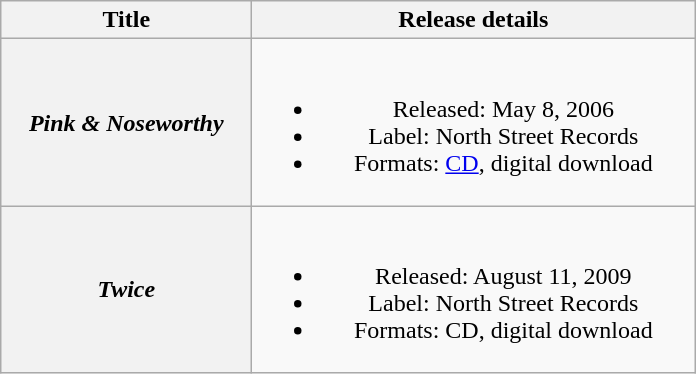<table class="wikitable plainrowheaders" style="text-align:center">
<tr>
<th scope="col" style="width:10em;">Title</th>
<th scope="col" style="width:18em;">Release details</th>
</tr>
<tr>
<th scope="row"><em>Pink & Noseworthy</em></th>
<td><br><ul><li>Released: May 8, 2006</li><li>Label: North Street Records</li><li>Formats: <a href='#'>CD</a>, digital download</li></ul></td>
</tr>
<tr>
<th scope="row"><em>Twice</em></th>
<td><br><ul><li>Released: August 11, 2009</li><li>Label: North Street Records</li><li>Formats: CD, digital download</li></ul></td>
</tr>
</table>
